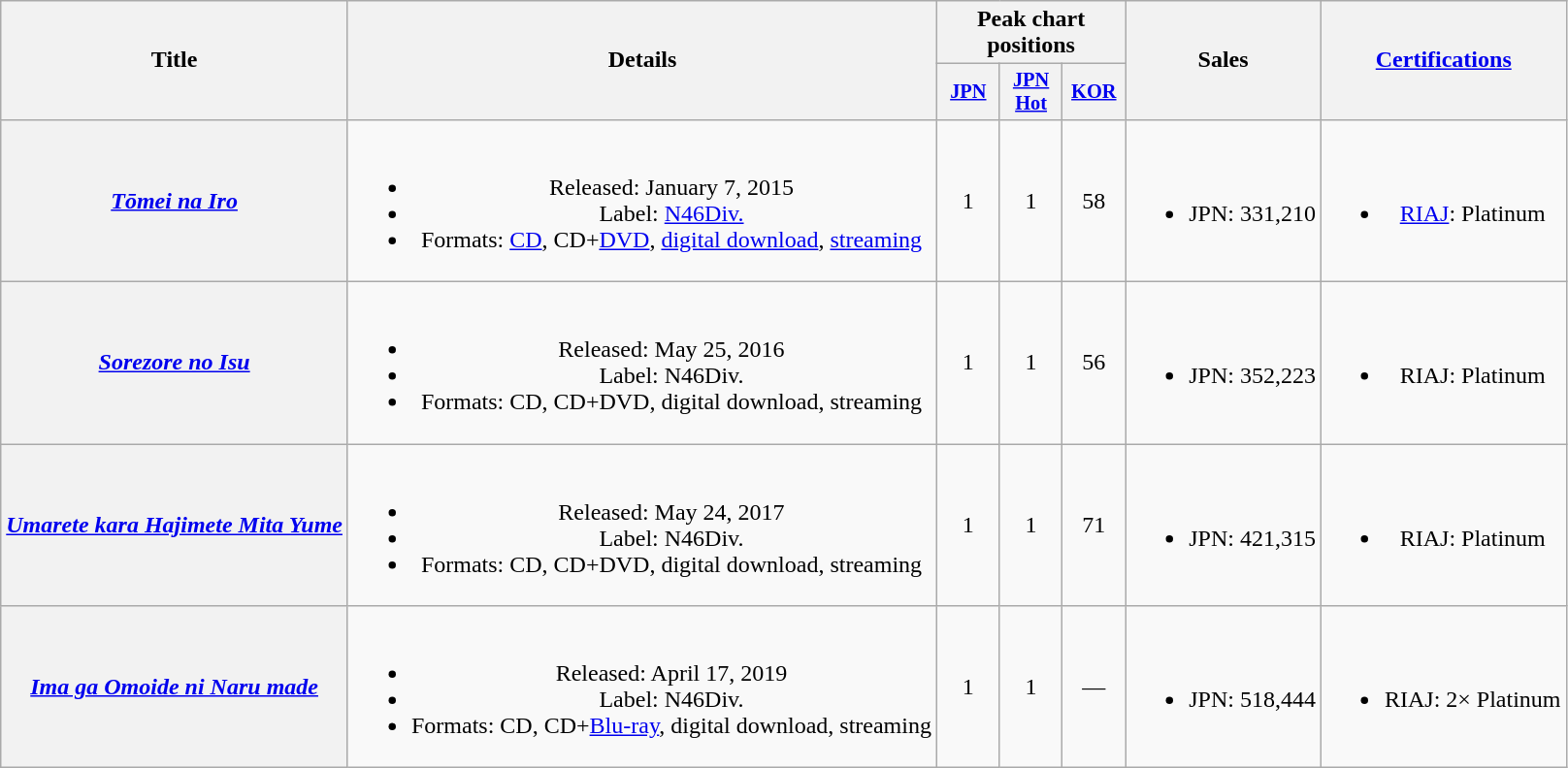<table class="wikitable plainrowheaders" style="text-align:center;">
<tr>
<th scope="col" rowspan="2">Title</th>
<th scope="col" rowspan="2">Details</th>
<th colspan="3" scope="col">Peak chart<br>positions</th>
<th scope="col" rowspan="2">Sales</th>
<th scope="col" rowspan="2"><a href='#'>Certifications</a></th>
</tr>
<tr>
<th style="width:2.7em;font-size:85%;"><a href='#'>JPN</a><br></th>
<th style="width:2.7em;font-size:85%;"><a href='#'>JPN<br>Hot</a><br></th>
<th style="width:2.7em;font-size:85%;"><a href='#'>KOR</a><br></th>
</tr>
<tr>
<th scope="row"><em><a href='#'>Tōmei na Iro</a></em></th>
<td><br><ul><li>Released: January 7, 2015</li><li>Label: <a href='#'>N46Div.</a></li><li>Formats: <a href='#'>CD</a>, CD+<a href='#'>DVD</a>, <a href='#'>digital download</a>, <a href='#'>streaming</a></li></ul></td>
<td>1</td>
<td>1</td>
<td>58</td>
<td><br><ul><li>JPN: 331,210</li></ul></td>
<td><br><ul><li><a href='#'>RIAJ</a>: Platinum </li></ul></td>
</tr>
<tr>
<th scope="row"><em><a href='#'>Sorezore no Isu</a></em></th>
<td><br><ul><li>Released: May 25, 2016</li><li>Label: N46Div.</li><li>Formats: CD, CD+DVD, digital download, streaming</li></ul></td>
<td>1</td>
<td>1</td>
<td>56</td>
<td><br><ul><li>JPN: 352,223</li></ul></td>
<td><br><ul><li>RIAJ: Platinum </li></ul></td>
</tr>
<tr>
<th scope="row"><em><a href='#'>Umarete kara Hajimete Mita Yume</a></em></th>
<td><br><ul><li>Released: May 24, 2017</li><li>Label: N46Div.</li><li>Formats: CD, CD+DVD, digital download, streaming</li></ul></td>
<td>1</td>
<td>1</td>
<td>71</td>
<td><br><ul><li>JPN: 421,315</li></ul></td>
<td><br><ul><li>RIAJ: Platinum </li></ul></td>
</tr>
<tr>
<th scope="row"><em><a href='#'>Ima ga Omoide ni Naru made</a></em></th>
<td><br><ul><li>Released: April 17, 2019</li><li>Label: N46Div.</li><li>Formats: CD, CD+<a href='#'>Blu-ray</a>, digital download, streaming</li></ul></td>
<td>1</td>
<td>1</td>
<td>—</td>
<td><br><ul><li>JPN: 518,444</li></ul></td>
<td><br><ul><li>RIAJ: 2× Platinum </li></ul></td>
</tr>
</table>
